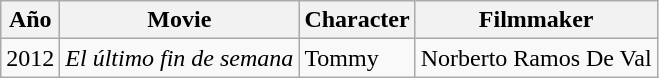<table class="wikitable sortable">
<tr>
<th>Año</th>
<th>Movie</th>
<th>Character</th>
<th>Filmmaker</th>
</tr>
<tr>
<td>2012</td>
<td><em>El último fin de semana</em></td>
<td>Tommy</td>
<td>Norberto Ramos De Val</td>
</tr>
</table>
